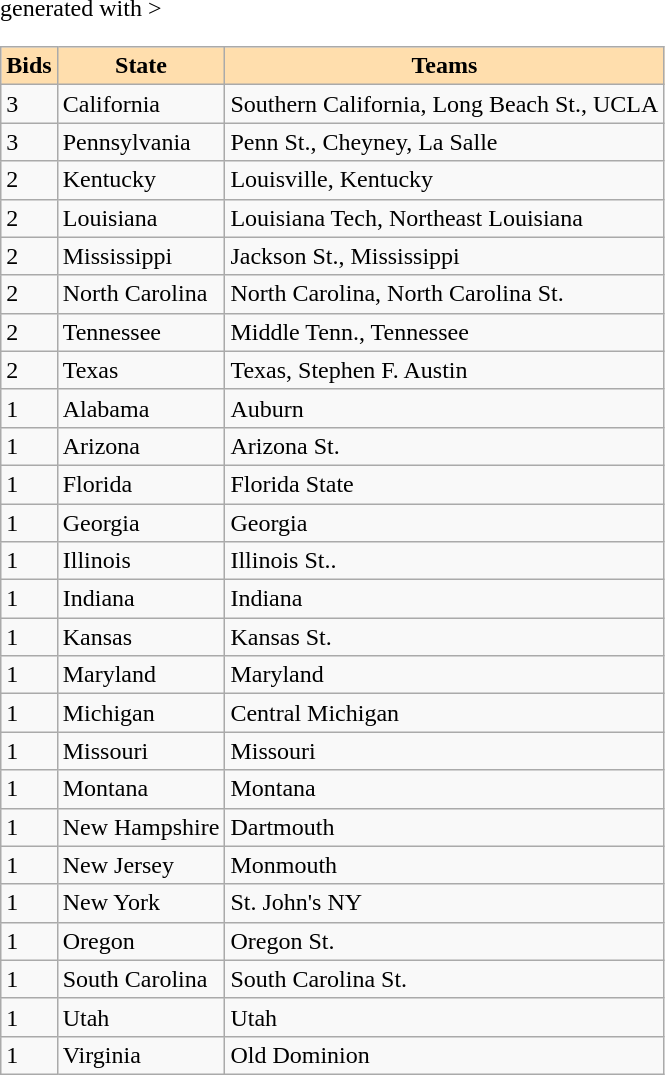<table class="wikitable sortable" <hiddentext>generated with   >
<tr>
<th style="background-color:#FFDEAD;">Bids</th>
<th style="background-color:#FFDEAD;">State</th>
<th style="background-color:#FFDEAD;">Teams</th>
</tr>
<tr valign="bottom">
<td height="14">3</td>
<td>California</td>
<td>Southern California, Long Beach St., UCLA</td>
</tr>
<tr valign="bottom">
<td height="14">3</td>
<td>Pennsylvania</td>
<td>Penn St., Cheyney, La Salle</td>
</tr>
<tr valign="bottom">
<td height="14">2</td>
<td>Kentucky</td>
<td>Louisville, Kentucky</td>
</tr>
<tr valign="bottom">
<td height="14">2</td>
<td>Louisiana</td>
<td>Louisiana Tech, Northeast Louisiana</td>
</tr>
<tr valign="bottom">
<td height="14">2</td>
<td>Mississippi</td>
<td>Jackson St., Mississippi</td>
</tr>
<tr valign="bottom">
<td height="14">2</td>
<td>North Carolina</td>
<td>North Carolina, North Carolina St.</td>
</tr>
<tr valign="bottom">
<td height="14">2</td>
<td>Tennessee</td>
<td>Middle Tenn., Tennessee</td>
</tr>
<tr valign="bottom">
<td height="14">2</td>
<td>Texas</td>
<td>Texas, Stephen F. Austin</td>
</tr>
<tr valign="bottom">
<td height="14">1</td>
<td>Alabama</td>
<td>Auburn</td>
</tr>
<tr valign="bottom">
<td height="14">1</td>
<td>Arizona</td>
<td>Arizona St.</td>
</tr>
<tr valign="bottom">
<td height="14">1</td>
<td>Florida</td>
<td>Florida State</td>
</tr>
<tr valign="bottom">
<td height="14">1</td>
<td>Georgia</td>
<td>Georgia</td>
</tr>
<tr valign="bottom">
<td height="14">1</td>
<td>Illinois</td>
<td>Illinois St..</td>
</tr>
<tr valign="bottom">
<td height="14">1</td>
<td>Indiana</td>
<td>Indiana</td>
</tr>
<tr valign="bottom">
<td height="14">1</td>
<td>Kansas</td>
<td>Kansas St.</td>
</tr>
<tr valign="bottom">
<td height="14">1</td>
<td>Maryland</td>
<td>Maryland</td>
</tr>
<tr valign="bottom">
<td height="14">1</td>
<td>Michigan</td>
<td>Central Michigan</td>
</tr>
<tr valign="bottom">
<td height="14">1</td>
<td>Missouri</td>
<td>Missouri</td>
</tr>
<tr valign="bottom">
<td height="14">1</td>
<td>Montana</td>
<td>Montana</td>
</tr>
<tr valign="bottom">
<td height="14">1</td>
<td>New Hampshire</td>
<td>Dartmouth</td>
</tr>
<tr valign="bottom">
<td height="14">1</td>
<td>New Jersey</td>
<td>Monmouth</td>
</tr>
<tr valign="bottom">
<td height="14">1</td>
<td>New York</td>
<td>St.  John's NY</td>
</tr>
<tr valign="bottom">
<td height="14">1</td>
<td>Oregon</td>
<td>Oregon St.</td>
</tr>
<tr valign="bottom">
<td height="14">1</td>
<td>South Carolina</td>
<td>South Carolina St.</td>
</tr>
<tr valign="bottom">
<td height="14">1</td>
<td>Utah</td>
<td>Utah</td>
</tr>
<tr valign="bottom">
<td height="14">1</td>
<td>Virginia</td>
<td>Old  Dominion</td>
</tr>
</table>
